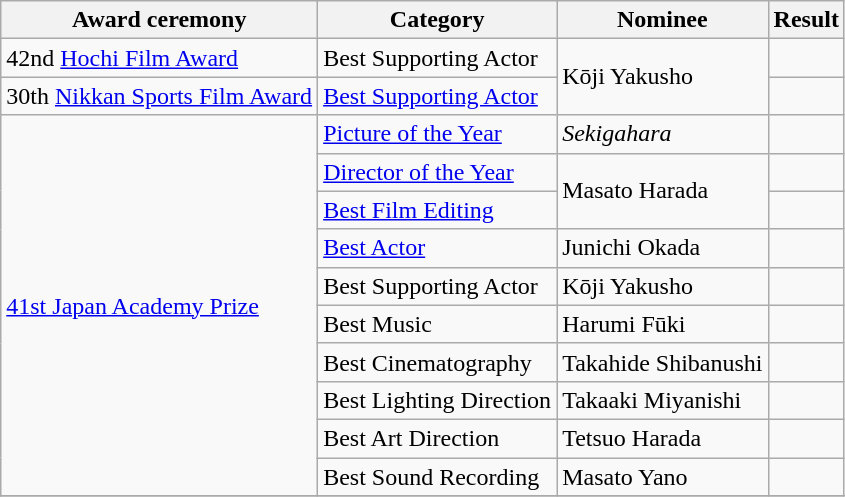<table class="wikitable sortable">
<tr>
<th>Award ceremony</th>
<th>Category</th>
<th>Nominee</th>
<th>Result</th>
</tr>
<tr>
<td>42nd <a href='#'>Hochi Film Award</a></td>
<td>Best Supporting Actor</td>
<td rowspan=2>Kōji Yakusho</td>
<td></td>
</tr>
<tr>
<td>30th <a href='#'>Nikkan Sports Film Award</a></td>
<td><a href='#'>Best Supporting Actor</a></td>
<td></td>
</tr>
<tr>
<td rowspan=10><a href='#'>41st Japan Academy Prize</a></td>
<td><a href='#'>Picture of the Year</a></td>
<td><em>Sekigahara</em></td>
<td></td>
</tr>
<tr>
<td><a href='#'>Director of the Year</a></td>
<td rowspan=2>Masato Harada</td>
<td></td>
</tr>
<tr>
<td><a href='#'>Best Film Editing</a></td>
<td></td>
</tr>
<tr>
<td><a href='#'>Best Actor</a></td>
<td>Junichi Okada</td>
<td></td>
</tr>
<tr>
<td>Best Supporting Actor</td>
<td>Kōji Yakusho</td>
<td></td>
</tr>
<tr>
<td>Best Music</td>
<td>Harumi Fūki</td>
<td></td>
</tr>
<tr>
<td>Best Cinematography</td>
<td>Takahide Shibanushi</td>
<td></td>
</tr>
<tr>
<td>Best Lighting Direction</td>
<td>Takaaki Miyanishi</td>
<td></td>
</tr>
<tr>
<td>Best Art Direction</td>
<td>Tetsuo Harada</td>
<td></td>
</tr>
<tr>
<td>Best Sound Recording</td>
<td>Masato Yano</td>
<td></td>
</tr>
<tr>
</tr>
</table>
